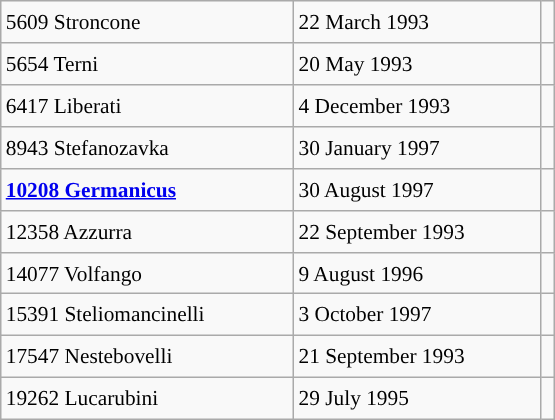<table class="wikitable" style="font-size: 89%; float: left; width: 26em; margin-right: 1em; height: 280px;">
<tr>
<td>5609 Stroncone</td>
<td>22 March 1993</td>
<td></td>
</tr>
<tr>
<td>5654 Terni</td>
<td>20 May 1993</td>
<td></td>
</tr>
<tr>
<td>6417 Liberati</td>
<td>4 December 1993</td>
<td></td>
</tr>
<tr>
<td>8943 Stefanozavka</td>
<td>30 January 1997</td>
<td></td>
</tr>
<tr>
<td><strong><a href='#'>10208 Germanicus</a></strong></td>
<td>30 August 1997</td>
<td></td>
</tr>
<tr>
<td>12358 Azzurra</td>
<td>22 September 1993</td>
<td></td>
</tr>
<tr>
<td>14077 Volfango</td>
<td>9 August 1996</td>
<td></td>
</tr>
<tr>
<td>15391 Steliomancinelli</td>
<td>3 October 1997</td>
<td></td>
</tr>
<tr>
<td>17547 Nestebovelli</td>
<td>21 September 1993</td>
<td></td>
</tr>
<tr>
<td>19262 Lucarubini</td>
<td>29 July 1995</td>
<td></td>
</tr>
</table>
